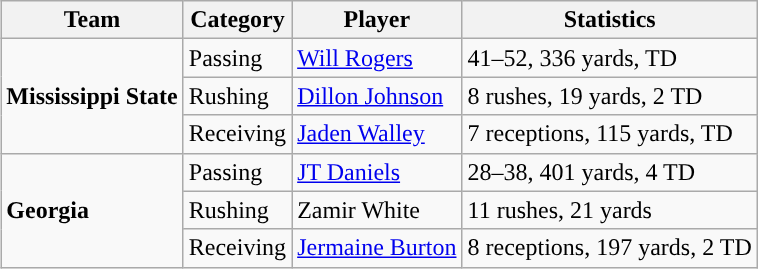<table class="wikitable" style="float: right;">
<tr>
<th>Team</th>
<th>Category</th>
<th>Player</th>
<th>Statistics</th>
</tr>
<tr>
<td rowspan=3><strong>Mississippi State</strong></td>
<td>Passing</td>
<td><a href='#'>Will Rogers</a></td>
<td>41–52, 336 yards, TD</td>
</tr>
<tr>
<td>Rushing</td>
<td><a href='#'>Dillon Johnson</a></td>
<td>8 rushes, 19 yards, 2 TD</td>
</tr>
<tr>
<td>Receiving</td>
<td><a href='#'>Jaden Walley</a></td>
<td>7 receptions, 115 yards, TD</td>
</tr>
<tr>
<td rowspan=3><strong>Georgia</strong></td>
<td>Passing</td>
<td><a href='#'>JT Daniels</a></td>
<td>28–38, 401 yards, 4 TD</td>
</tr>
<tr>
<td>Rushing</td>
<td>Zamir White</td>
<td>11 rushes, 21 yards</td>
</tr>
<tr>
<td>Receiving</td>
<td><a href='#'>Jermaine Burton</a></td>
<td>8 receptions, 197 yards, 2 TD</td>
</tr>
</table>
